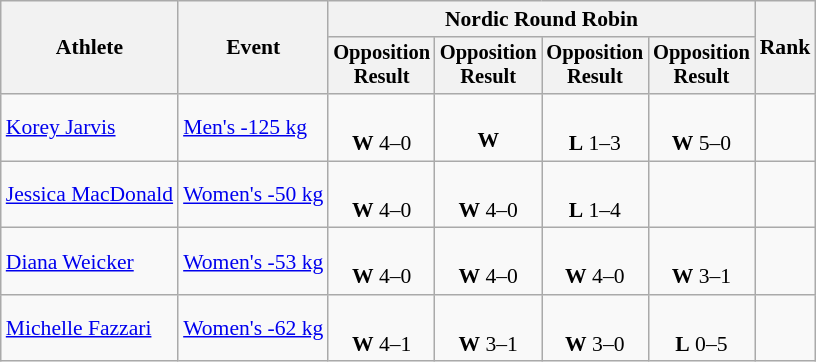<table class="wikitable" style="font-size:90%;">
<tr>
<th rowspan=2>Athlete</th>
<th rowspan=2>Event</th>
<th colspan=4>Nordic Round Robin</th>
<th rowspan=2>Rank</th>
</tr>
<tr style="font-size: 95%">
<th>Opposition<br>Result</th>
<th>Opposition<br>Result</th>
<th>Opposition<br>Result</th>
<th>Opposition<br>Result</th>
</tr>
<tr align=center>
<td align=left><a href='#'>Korey Jarvis</a></td>
<td align=left><a href='#'>Men's -125 kg</a></td>
<td><br><strong>W</strong> 4–0 <sup></sup></td>
<td><br><strong>W</strong> </td>
<td><br><strong>L</strong> 1–3 <sup></sup></td>
<td><br><strong>W</strong> 5–0 <sup></sup></td>
<td></td>
</tr>
<tr align=center>
<td align=left><a href='#'>Jessica MacDonald</a></td>
<td align=left><a href='#'>Women's -50 kg</a></td>
<td><br><strong>W</strong> 4–0 <sup></sup></td>
<td><br><strong>W</strong> 4–0 <sup></sup></td>
<td><br><strong>L</strong> 1–4 <sup></sup></td>
<td></td>
<td></td>
</tr>
<tr align=center>
<td align=left><a href='#'>Diana Weicker</a></td>
<td align=left><a href='#'>Women's -53 kg</a></td>
<td><br><strong>W</strong> 4–0 <sup></sup></td>
<td><br><strong>W</strong> 4–0 <sup></sup></td>
<td><br><strong>W</strong> 4–0 <sup></sup></td>
<td><br><strong>W</strong> 3–1 <sup></sup></td>
<td></td>
</tr>
<tr align=center>
<td align=left><a href='#'>Michelle Fazzari</a></td>
<td align=left><a href='#'>Women's -62 kg</a></td>
<td><br><strong>W</strong> 4–1 <sup></sup></td>
<td><br><strong>W</strong> 3–1 <sup></sup></td>
<td><br><strong>W</strong> 3–0 <sup></sup></td>
<td><br><strong>L</strong> 0–5 <sup></sup></td>
<td></td>
</tr>
</table>
